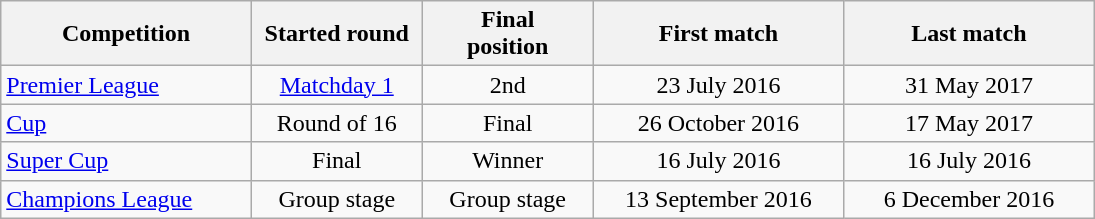<table class="wikitable" style="text-align:center; width:730px;">
<tr>
<th style="text-align:center; width:150px;">Competition</th>
<th style="text-align:center; width:100px;">Started round</th>
<th style="text-align:center; width:100px;">Final <br> position</th>
<th style="text-align:center; width:150px;">First match</th>
<th style="text-align:center; width:150px;">Last match</th>
</tr>
<tr>
<td style="text-align:left;"><a href='#'>Premier League</a></td>
<td><a href='#'>Matchday 1</a></td>
<td>2nd</td>
<td>23 July 2016</td>
<td>31 May 2017</td>
</tr>
<tr>
<td style="text-align:left;"><a href='#'>Cup</a></td>
<td>Round of 16</td>
<td>Final</td>
<td>26 October 2016</td>
<td>17 May 2017</td>
</tr>
<tr>
<td style="text-align:left;"><a href='#'>Super Cup</a></td>
<td>Final</td>
<td>Winner</td>
<td>16 July 2016</td>
<td>16 July 2016</td>
</tr>
<tr>
<td style="text-align:left;"><a href='#'>Champions League</a></td>
<td>Group stage</td>
<td>Group stage</td>
<td>13 September 2016</td>
<td>6 December 2016</td>
</tr>
</table>
